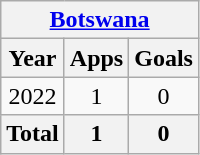<table class="wikitable" style="text-align:center">
<tr>
<th colspan=3><a href='#'>Botswana</a></th>
</tr>
<tr>
<th>Year</th>
<th>Apps</th>
<th>Goals</th>
</tr>
<tr>
<td>2022</td>
<td>1</td>
<td>0</td>
</tr>
<tr>
<th>Total</th>
<th>1</th>
<th>0</th>
</tr>
</table>
